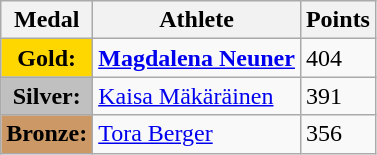<table class="wikitable">
<tr>
<th><strong>Medal</strong></th>
<th><strong>Athlete</strong></th>
<th><strong>Points</strong></th>
</tr>
<tr>
<td style="text-align:center;background-color:gold;"><strong>Gold:</strong></td>
<td> <strong><a href='#'>Magdalena Neuner</a></strong></td>
<td>404</td>
</tr>
<tr>
<td style="text-align:center;background-color:silver;"><strong>Silver:</strong></td>
<td> <a href='#'>Kaisa Mäkäräinen</a></td>
<td>391</td>
</tr>
<tr>
<td style="text-align:center;background-color:#CC9966;"><strong>Bronze:</strong></td>
<td> <a href='#'>Tora Berger</a></td>
<td>356</td>
</tr>
</table>
